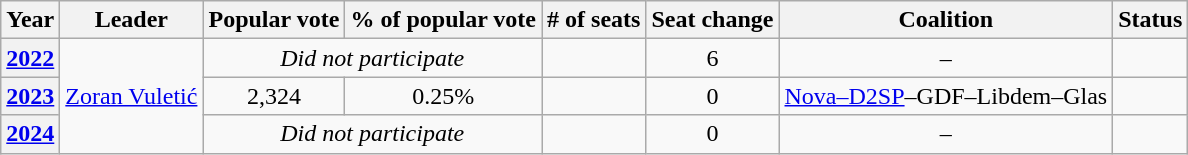<table class="wikitable" style="text-align:center">
<tr>
<th>Year</th>
<th>Leader</th>
<th>Popular vote</th>
<th>% of popular vote</th>
<th># of seats</th>
<th>Seat change</th>
<th>Coalition</th>
<th>Status</th>
</tr>
<tr>
<th><a href='#'>2022</a></th>
<td rowspan="3"><a href='#'>Zoran Vuletić</a></td>
<td colspan="2"><em>Did not participate</em></td>
<td></td>
<td> 6</td>
<td>–</td>
<td></td>
</tr>
<tr>
<th><a href='#'>2023</a></th>
<td>2,324</td>
<td>0.25%</td>
<td></td>
<td> 0</td>
<td><a href='#'>Nova–D2SP</a>–GDF–Libdem–Glas</td>
<td></td>
</tr>
<tr>
<th><a href='#'>2024</a></th>
<td colspan="2"><em>Did not participate</em></td>
<td></td>
<td> 0</td>
<td>–</td>
<td></td>
</tr>
</table>
